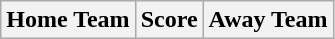<table class="wikitable" style="text-align: center">
<tr>
<th>Home Team</th>
<th>Score</th>
<th>Away Team<br>
</th>
</tr>
</table>
